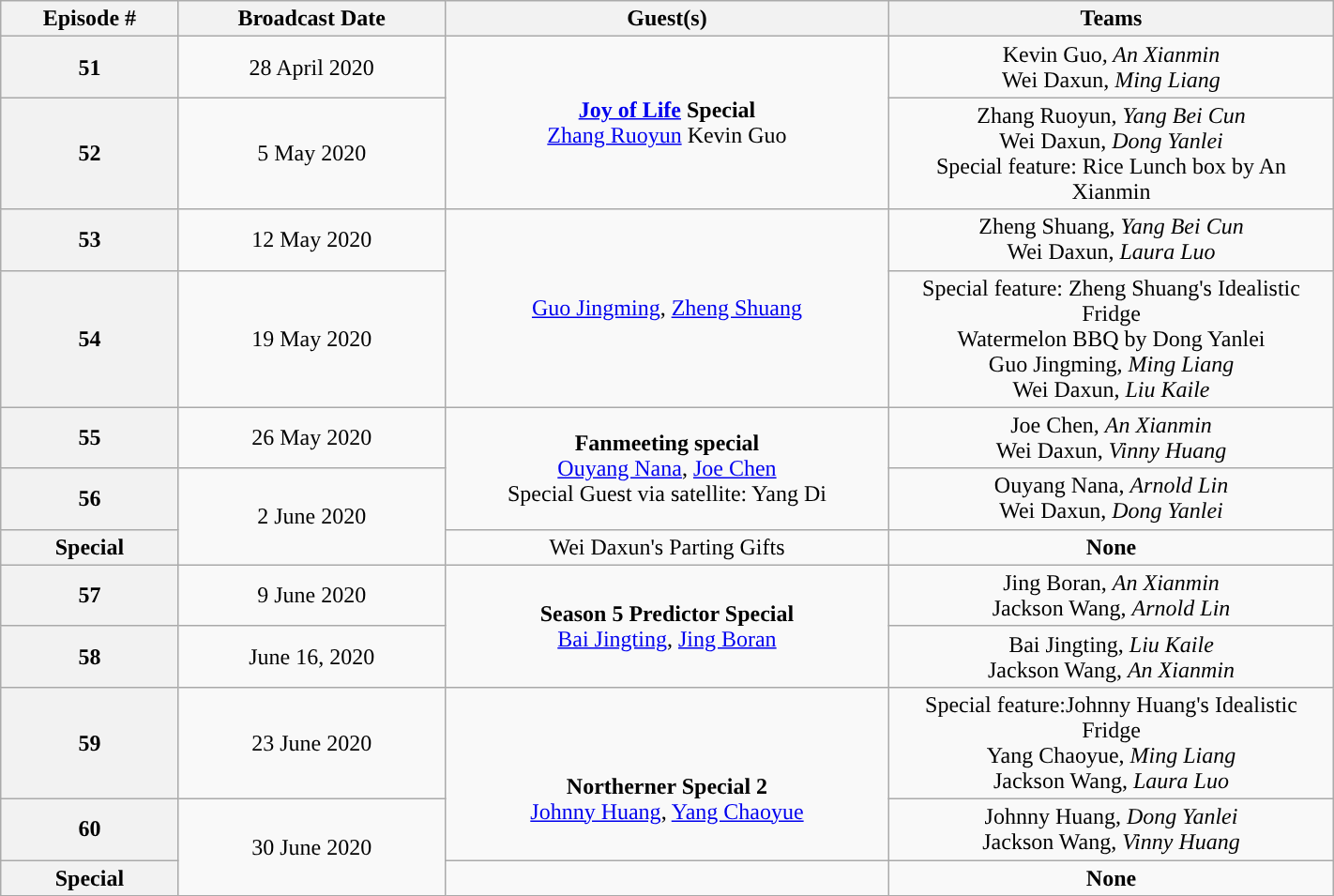<table class="wikitable" style="text-align:center; width:75%">
<tr>
<th style="width:10%;”">Episode #</th>
<th style="width:15%;”">Broadcast Date</th>
<th style="width:25%;”">Guest(s)</th>
<th style="width:25%;”">Teams</th>
</tr>
<tr>
<th>51</th>
<td>28 April 2020</td>
<td rowspan="2"><strong><a href='#'>Joy of Life</a> Special</strong><br><a href='#'>Zhang Ruoyun</a> Kevin Guo</td>
<td>Kevin Guo<em>, An Xianmin</em><br>Wei Daxun, <em>Ming Liang</em></td>
</tr>
<tr>
<th>52</th>
<td>5 May 2020</td>
<td>Zhang Ruoyun, <em>Yang Bei Cun</em><br>Wei Daxun, <em>Dong Yanlei</em><br>Special feature: Rice Lunch box by An Xianmin</td>
</tr>
<tr>
<th>53</th>
<td>12 May 2020</td>
<td rowspan="2"><a href='#'>Guo Jingming</a>, <a href='#'>Zheng Shuang</a></td>
<td>Zheng Shuang, <em>Yang Bei Cun</em><br>Wei Daxun, <em>Laura Luo</em></td>
</tr>
<tr>
<th>54</th>
<td>19 May 2020</td>
<td>Special feature: Zheng Shuang's Idealistic Fridge<br>Watermelon BBQ by Dong Yanlei<br>Guo Jingming, <em>Ming Liang</em><br>Wei Daxun, <em>Liu Kaile</em></td>
</tr>
<tr>
<th>55</th>
<td>26 May 2020</td>
<td rowspan="2"><strong>Fanmeeting special</strong><br><a href='#'>Ouyang Nana</a>,  <a href='#'>Joe Chen</a><br>Special Guest via satellite: Yang Di</td>
<td>Joe Chen, <em>An Xianmin</em><br>Wei Daxun, <em>Vinny Huang</em></td>
</tr>
<tr>
<th>56</th>
<td rowspan="2">2 June 2020</td>
<td>Ouyang Nana, <em>Arnold Lin</em><br>Wei Daxun, <em>Dong Yanlei</em></td>
</tr>
<tr>
<th>Special</th>
<td>Wei Daxun's Parting Gifts</td>
<td><strong>None</strong></td>
</tr>
<tr>
<th>57</th>
<td>9 June 2020</td>
<td rowspan="2"><strong>Season 5 Predictor Special</strong><br><a href='#'>Bai Jingting</a>, <a href='#'>Jing Boran</a></td>
<td>Jing Boran, <em>An Xianmin</em><br>Jackson Wang, <em>Arnold Lin</em></td>
</tr>
<tr>
<th>58</th>
<td>June 16, 2020</td>
<td>Bai Jingting, <em>Liu Kaile</em><br>Jackson Wang, <em>An Xianmin</em></td>
</tr>
<tr>
<th>59</th>
<td>23 June 2020</td>
<td rowspan="2"><br><br><strong>Northerner Special 2</strong><br><a href='#'>Johnny Huang</a>, <a href='#'>Yang Chaoyue</a></td>
<td>Special feature:Johnny Huang's Idealistic Fridge<br>Yang Chaoyue, <em>Ming Liang</em><br>Jackson Wang, <em>Laura Luo</em></td>
</tr>
<tr>
<th>60</th>
<td rowspan="2">30 June 2020</td>
<td>Johnny Huang, <em>Dong Yanlei</em><br>Jackson Wang, <em>Vinny Huang</em></td>
</tr>
<tr>
<th>Special</th>
<td></td>
<td><strong>None</strong></td>
</tr>
</table>
